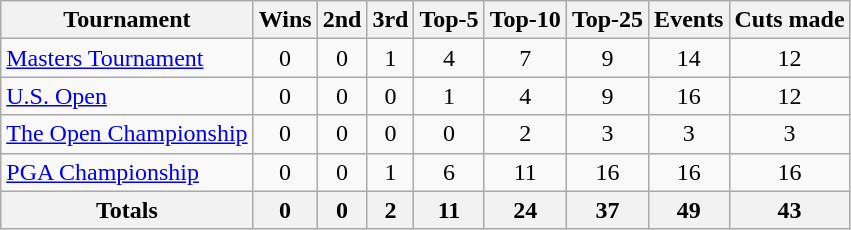<table class=wikitable style=text-align:center>
<tr>
<th>Tournament</th>
<th>Wins</th>
<th>2nd</th>
<th>3rd</th>
<th>Top-5</th>
<th>Top-10</th>
<th>Top-25</th>
<th>Events</th>
<th>Cuts made</th>
</tr>
<tr>
<td align=left><a href='#'>Masters Tournament</a></td>
<td>0</td>
<td>0</td>
<td>1</td>
<td>4</td>
<td>7</td>
<td>9</td>
<td>14</td>
<td>12</td>
</tr>
<tr>
<td align=left><a href='#'>U.S. Open</a></td>
<td>0</td>
<td>0</td>
<td>0</td>
<td>1</td>
<td>4</td>
<td>9</td>
<td>16</td>
<td>12</td>
</tr>
<tr>
<td align=left><a href='#'>The Open Championship</a></td>
<td>0</td>
<td>0</td>
<td>0</td>
<td>0</td>
<td>2</td>
<td>3</td>
<td>3</td>
<td>3</td>
</tr>
<tr>
<td align=left><a href='#'>PGA Championship</a></td>
<td>0</td>
<td>0</td>
<td>1</td>
<td>6</td>
<td>11</td>
<td>16</td>
<td>16</td>
<td>16</td>
</tr>
<tr>
<th>Totals</th>
<th>0</th>
<th>0</th>
<th>2</th>
<th>11</th>
<th>24</th>
<th>37</th>
<th>49</th>
<th>43</th>
</tr>
</table>
